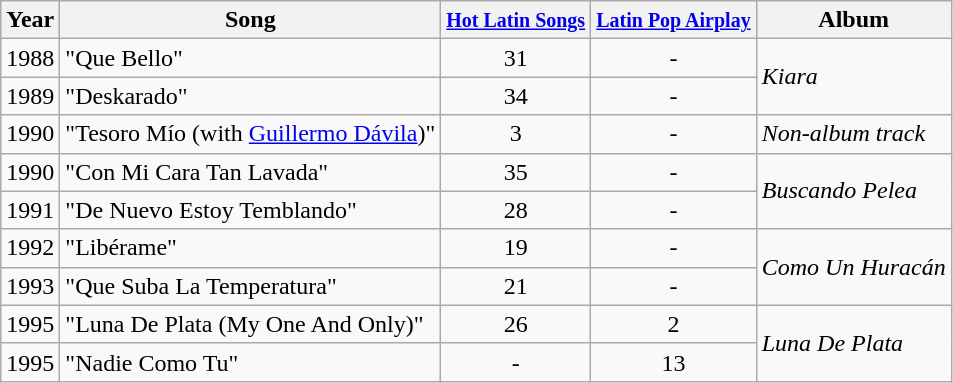<table class="wikitable">
<tr>
<th>Year</th>
<th>Song</th>
<th><small><a href='#'>Hot Latin Songs</a></small></th>
<th><small><a href='#'>Latin Pop Airplay</a></small></th>
<th>Album</th>
</tr>
<tr>
<td>1988</td>
<td>"Que Bello"</td>
<td style="text-align:center;">31</td>
<td style="text-align:center;">-</td>
<td rowspan=2><em>Kiara</em></td>
</tr>
<tr>
<td>1989</td>
<td>"Deskarado"</td>
<td style="text-align:center;">34</td>
<td style="text-align:center;">-</td>
</tr>
<tr>
<td>1990</td>
<td>"Tesoro Mío (with <a href='#'>Guillermo Dávila</a>)"</td>
<td style="text-align:center;">3</td>
<td style="text-align:center;">-</td>
<td><em>Non-album track</em></td>
</tr>
<tr>
<td>1990</td>
<td>"Con Mi Cara Tan Lavada"</td>
<td style="text-align:center;">35</td>
<td style="text-align:center;">-</td>
<td rowspan=2><em>Buscando Pelea</em></td>
</tr>
<tr>
<td>1991</td>
<td>"De Nuevo Estoy Temblando"</td>
<td style="text-align:center;">28</td>
<td style="text-align:center;">-</td>
</tr>
<tr>
<td>1992</td>
<td>"Libérame"</td>
<td style="text-align:center;">19</td>
<td style="text-align:center;">-</td>
<td rowspan=2><em>Como Un Huracán</em></td>
</tr>
<tr>
<td>1993</td>
<td>"Que Suba La Temperatura"</td>
<td style="text-align:center;">21</td>
<td style="text-align:center;">-</td>
</tr>
<tr>
<td>1995</td>
<td>"Luna De Plata (My One And Only)"</td>
<td style="text-align:center;">26</td>
<td style="text-align:center;">2</td>
<td rowspan=2><em>Luna De Plata</em></td>
</tr>
<tr>
<td>1995</td>
<td>"Nadie Como Tu"</td>
<td style="text-align:center;">-</td>
<td style="text-align:center;">13</td>
</tr>
</table>
